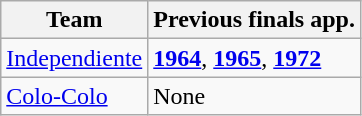<table class="wikitable">
<tr>
<th>Team</th>
<th>Previous finals app.</th>
</tr>
<tr>
<td> <a href='#'>Independiente</a></td>
<td><strong><a href='#'>1964</a></strong>, <strong><a href='#'>1965</a></strong>, <strong><a href='#'>1972</a></strong></td>
</tr>
<tr>
<td> <a href='#'>Colo-Colo</a></td>
<td>None</td>
</tr>
</table>
